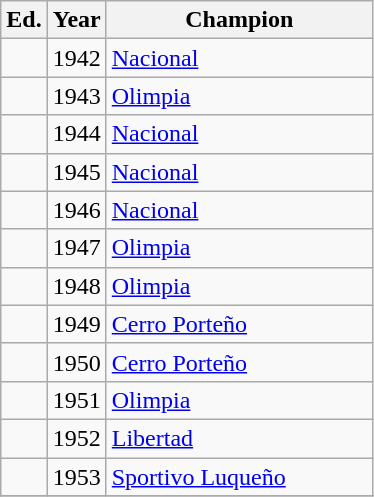<table class="wikitable sortable" style="text-align:left">
<tr>
<th width=px>Ed.</th>
<th width=>Year</th>
<th width=170px>Champion</th>
</tr>
<tr>
<td></td>
<td>1942</td>
<td><a href='#'>Nacional</a></td>
</tr>
<tr>
<td></td>
<td>1943</td>
<td><a href='#'>Olimpia</a></td>
</tr>
<tr>
<td></td>
<td>1944</td>
<td><a href='#'>Nacional</a></td>
</tr>
<tr>
<td></td>
<td>1945</td>
<td><a href='#'>Nacional</a></td>
</tr>
<tr>
<td></td>
<td>1946</td>
<td><a href='#'>Nacional</a></td>
</tr>
<tr>
<td></td>
<td>1947</td>
<td><a href='#'>Olimpia</a></td>
</tr>
<tr>
<td></td>
<td>1948</td>
<td><a href='#'>Olimpia</a></td>
</tr>
<tr>
<td></td>
<td>1949</td>
<td><a href='#'>Cerro Porteño</a></td>
</tr>
<tr>
<td></td>
<td>1950</td>
<td><a href='#'>Cerro Porteño</a></td>
</tr>
<tr>
<td></td>
<td>1951</td>
<td><a href='#'>Olimpia</a></td>
</tr>
<tr>
<td></td>
<td>1952</td>
<td><a href='#'>Libertad</a></td>
</tr>
<tr>
<td></td>
<td>1953</td>
<td><a href='#'>Sportivo Luqueño</a></td>
</tr>
<tr>
</tr>
</table>
